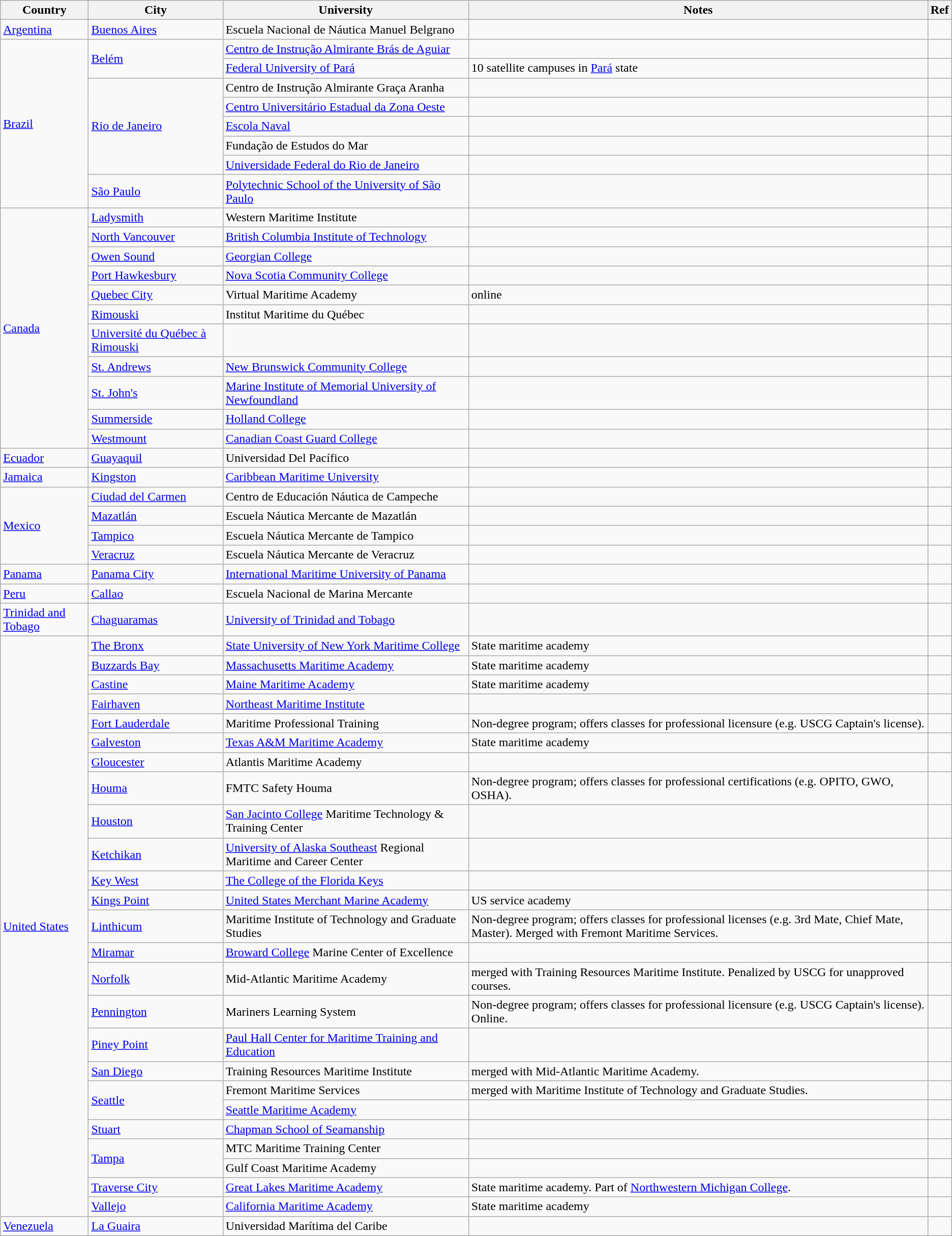<table class="wikitable unsortable">
<tr>
<th>Country</th>
<th>City</th>
<th>University</th>
<th>Notes</th>
<th>Ref</th>
</tr>
<tr>
<td><a href='#'>Argentina</a></td>
<td><a href='#'>Buenos Aires</a></td>
<td>Escuela Nacional de Náutica Manuel Belgrano</td>
<td></td>
<td></td>
</tr>
<tr>
<td rowspan="8"><a href='#'>Brazil</a></td>
<td rowspan="2"><a href='#'>Belém</a></td>
<td><a href='#'>Centro de Instrução Almirante Brás de Aguiar</a></td>
<td></td>
<td></td>
</tr>
<tr>
<td><a href='#'>Federal University of Pará</a></td>
<td>10 satellite campuses in <a href='#'>Pará</a> state</td>
<td></td>
</tr>
<tr>
<td rowspan="5"><a href='#'>Rio de Janeiro</a></td>
<td>Centro de Instrução Almirante Graça Aranha</td>
<td></td>
<td></td>
</tr>
<tr>
<td><a href='#'>Centro Universitário Estadual da Zona Oeste</a></td>
<td></td>
<td></td>
</tr>
<tr>
<td><a href='#'>Escola Naval</a></td>
<td></td>
<td></td>
</tr>
<tr>
<td>Fundação de Estudos do Mar</td>
<td></td>
<td></td>
</tr>
<tr>
<td><a href='#'>Universidade Federal do Rio de Janeiro</a></td>
<td></td>
<td></td>
</tr>
<tr>
<td><a href='#'>São Paulo</a></td>
<td><a href='#'>Polytechnic School of the University of São Paulo</a></td>
<td></td>
<td></td>
</tr>
<tr>
<td rowspan="11"><a href='#'>Canada</a></td>
<td><a href='#'>Ladysmith</a></td>
<td>Western Maritime Institute</td>
<td></td>
<td></td>
</tr>
<tr>
<td><a href='#'>North Vancouver</a></td>
<td><a href='#'>British Columbia Institute of Technology</a></td>
<td></td>
<td></td>
</tr>
<tr>
<td><a href='#'>Owen Sound</a></td>
<td><a href='#'>Georgian College</a></td>
<td></td>
<td></td>
</tr>
<tr>
<td><a href='#'>Port Hawkesbury</a></td>
<td><a href='#'>Nova Scotia Community College</a></td>
<td></td>
<td></td>
</tr>
<tr>
<td><a href='#'>Quebec City</a></td>
<td>Virtual Maritime Academy</td>
<td>online</td>
<td></td>
</tr>
<tr>
<td><a href='#'>Rimouski</a></td>
<td>Institut Maritime du Québec</td>
<td></td>
<td></td>
</tr>
<tr>
<td><a href='#'>Université du Québec à Rimouski</a></td>
<td></td>
<td></td>
</tr>
<tr>
<td><a href='#'>St. Andrews</a></td>
<td><a href='#'>New Brunswick Community College</a></td>
<td></td>
<td></td>
</tr>
<tr>
<td><a href='#'>St. John's</a></td>
<td><a href='#'>Marine Institute of Memorial University of Newfoundland</a></td>
<td></td>
<td></td>
</tr>
<tr>
<td><a href='#'>Summerside</a></td>
<td><a href='#'>Holland College</a></td>
<td></td>
<td></td>
</tr>
<tr>
<td><a href='#'>Westmount</a></td>
<td><a href='#'>Canadian Coast Guard College</a></td>
<td></td>
<td></td>
</tr>
<tr>
<td><a href='#'>Ecuador</a></td>
<td><a href='#'>Guayaquil</a></td>
<td>Universidad Del Pacífico</td>
<td></td>
<td></td>
</tr>
<tr>
<td><a href='#'>Jamaica</a></td>
<td><a href='#'>Kingston</a></td>
<td><a href='#'>Caribbean Maritime University</a></td>
<td></td>
<td></td>
</tr>
<tr>
<td rowspan="4"><a href='#'>Mexico</a></td>
<td><a href='#'>Ciudad del Carmen</a></td>
<td>Centro de Educación Náutica de Campeche</td>
<td></td>
<td></td>
</tr>
<tr>
<td><a href='#'>Mazatlán</a></td>
<td>Escuela Náutica Mercante de Mazatlán</td>
<td></td>
<td></td>
</tr>
<tr>
<td><a href='#'>Tampico</a></td>
<td>Escuela Náutica Mercante de Tampico</td>
<td></td>
<td></td>
</tr>
<tr>
<td><a href='#'>Veracruz</a></td>
<td>Escuela Náutica Mercante de Veracruz</td>
<td></td>
<td></td>
</tr>
<tr>
<td><a href='#'>Panama</a></td>
<td><a href='#'>Panama City</a></td>
<td><a href='#'>International Maritime University of Panama</a></td>
<td></td>
<td></td>
</tr>
<tr>
<td><a href='#'>Peru</a></td>
<td><a href='#'>Callao</a></td>
<td>Escuela Nacional de Marina Mercante</td>
<td></td>
<td></td>
</tr>
<tr>
<td><a href='#'>Trinidad and Tobago</a></td>
<td><a href='#'>Chaguaramas</a></td>
<td><a href='#'>University of Trinidad and Tobago</a></td>
<td></td>
<td></td>
</tr>
<tr>
<td rowspan="25"><a href='#'>United States</a></td>
<td><a href='#'>The Bronx</a></td>
<td><a href='#'>State University of New York Maritime College</a></td>
<td>State maritime academy</td>
<td></td>
</tr>
<tr>
<td><a href='#'>Buzzards Bay</a></td>
<td><a href='#'>Massachusetts Maritime Academy</a></td>
<td>State maritime academy</td>
<td></td>
</tr>
<tr>
<td><a href='#'>Castine</a></td>
<td><a href='#'>Maine Maritime Academy</a></td>
<td>State maritime academy</td>
<td></td>
</tr>
<tr>
<td><a href='#'>Fairhaven</a></td>
<td><a href='#'>Northeast Maritime Institute</a></td>
<td></td>
<td></td>
</tr>
<tr>
<td><a href='#'>Fort Lauderdale</a></td>
<td>Maritime Professional Training</td>
<td>Non-degree program; offers classes for professional licensure (e.g. USCG Captain's license).</td>
<td></td>
</tr>
<tr>
<td><a href='#'>Galveston</a></td>
<td><a href='#'>Texas A&M Maritime Academy</a></td>
<td>State maritime academy</td>
<td></td>
</tr>
<tr>
<td><a href='#'>Gloucester</a></td>
<td>Atlantis Maritime Academy</td>
<td></td>
<td></td>
</tr>
<tr>
<td><a href='#'>Houma</a></td>
<td>FMTC Safety Houma</td>
<td>Non-degree program; offers classes for professional certifications (e.g. OPITO, GWO, OSHA).</td>
<td></td>
</tr>
<tr>
<td><a href='#'>Houston</a></td>
<td><a href='#'>San Jacinto College</a> Maritime Technology & Training Center</td>
<td></td>
<td></td>
</tr>
<tr>
<td><a href='#'>Ketchikan</a></td>
<td><a href='#'>University of Alaska Southeast</a> Regional Maritime and Career Center</td>
<td></td>
<td></td>
</tr>
<tr>
<td><a href='#'>Key West</a></td>
<td><a href='#'>The College of the Florida Keys</a></td>
<td></td>
<td></td>
</tr>
<tr>
<td><a href='#'>Kings Point</a></td>
<td><a href='#'>United States Merchant Marine Academy</a></td>
<td>US service academy</td>
<td></td>
</tr>
<tr>
<td><a href='#'>Linthicum</a></td>
<td>Maritime Institute of Technology and Graduate Studies</td>
<td>Non-degree program; offers classes for professional licenses (e.g. 3rd Mate, Chief Mate, Master). Merged with Fremont Maritime Services.</td>
<td></td>
</tr>
<tr>
<td><a href='#'>Miramar</a></td>
<td><a href='#'>Broward College</a> Marine Center of Excellence</td>
<td></td>
<td></td>
</tr>
<tr>
<td><a href='#'>Norfolk</a></td>
<td>Mid-Atlantic Maritime Academy</td>
<td>merged with Training Resources Maritime Institute. Penalized by USCG for unapproved courses.</td>
<td></td>
</tr>
<tr>
<td><a href='#'>Pennington</a></td>
<td>Mariners Learning System</td>
<td>Non-degree program; offers classes for professional licensure (e.g. USCG Captain's license). Online.</td>
<td></td>
</tr>
<tr>
<td><a href='#'>Piney Point</a></td>
<td><a href='#'>Paul Hall Center for Maritime Training and Education</a></td>
<td></td>
<td></td>
</tr>
<tr>
<td><a href='#'>San Diego</a></td>
<td>Training Resources Maritime Institute</td>
<td>merged with Mid-Atlantic Maritime Academy.</td>
<td></td>
</tr>
<tr>
<td rowspan="2"><a href='#'>Seattle</a></td>
<td>Fremont Maritime Services</td>
<td>merged with Maritime Institute of Technology and Graduate Studies.</td>
<td></td>
</tr>
<tr>
<td><a href='#'>Seattle Maritime Academy</a></td>
<td></td>
<td></td>
</tr>
<tr>
<td><a href='#'>Stuart</a></td>
<td><a href='#'>Chapman School of Seamanship</a></td>
<td></td>
<td></td>
</tr>
<tr>
<td rowspan="2"><a href='#'>Tampa</a></td>
<td>MTC Maritime Training Center</td>
<td></td>
<td></td>
</tr>
<tr>
<td>Gulf Coast Maritime Academy</td>
<td></td>
<td></td>
</tr>
<tr>
<td><a href='#'>Traverse City</a></td>
<td><a href='#'>Great Lakes Maritime Academy</a></td>
<td>State maritime academy. Part of <a href='#'>Northwestern Michigan College</a>.</td>
<td></td>
</tr>
<tr>
<td><a href='#'>Vallejo</a></td>
<td><a href='#'>California Maritime Academy</a></td>
<td>State maritime academy</td>
<td></td>
</tr>
<tr>
<td><a href='#'>Venezuela</a></td>
<td><a href='#'>La Guaira</a></td>
<td>Universidad Marítima del Caribe</td>
<td></td>
<td></td>
</tr>
</table>
